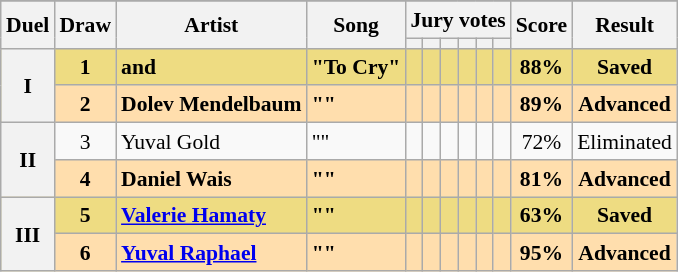<table class="sortable wikitable" style="margin: 1em auto 1em auto; text-align:center; font-size:90%; line-height:18px;">
<tr>
</tr>
<tr>
<th rowspan="2" class="unsortable">Duel</th>
<th rowspan="2">Draw</th>
<th rowspan="2">Artist</th>
<th rowspan="2">Song</th>
<th colspan="6" class="unsortable">Jury votes</th>
<th rowspan="2">Score</th>
<th rowspan="2">Result</th>
</tr>
<tr>
<th class="unsortable"></th>
<th class="unsortable"></th>
<th class="unsortable"></th>
<th class="unsortable"></th>
<th class="unsortable"></th>
<th class="unsortable"></th>
</tr>
<tr style="font-weight:bold; background:#eedc82;">
<th rowspan="2">I</th>
<td>1</td>
<td align="left"> and </td>
<td align="left">"To Cry"</td>
<td></td>
<td></td>
<td></td>
<td></td>
<td></td>
<td></td>
<td>88%</td>
<td>Saved</td>
</tr>
<tr style="font-weight:bold; background:navajowhite;">
<td>2</td>
<td align="left">Dolev Mendelbaum</td>
<td align="left">""</td>
<td></td>
<td></td>
<td></td>
<td></td>
<td></td>
<td></td>
<td>89%</td>
<td>Advanced</td>
</tr>
<tr>
<th rowspan="2">II</th>
<td>3</td>
<td align="left">Yuval Gold</td>
<td align="left">""</td>
<td></td>
<td></td>
<td></td>
<td></td>
<td></td>
<td></td>
<td>72%</td>
<td>Eliminated</td>
</tr>
<tr style="font-weight:bold; background:navajowhite;">
<td>4</td>
<td align="left">Daniel Wais</td>
<td align="left">""</td>
<td></td>
<td></td>
<td></td>
<td></td>
<td></td>
<td></td>
<td>81%</td>
<td>Advanced</td>
</tr>
<tr style="font-weight:bold; background:#eedc82;">
<th rowspan="2">III</th>
<td>5</td>
<td align="left"><a href='#'>Valerie Hamaty</a></td>
<td align="left">""</td>
<td></td>
<td></td>
<td></td>
<td></td>
<td></td>
<td></td>
<td>63%</td>
<td>Saved</td>
</tr>
<tr style="font-weight:bold; background:navajowhite;">
<td>6</td>
<td align="left"><a href='#'>Yuval Raphael</a></td>
<td align="left">""</td>
<td></td>
<td></td>
<td></td>
<td></td>
<td></td>
<td></td>
<td>95%</td>
<td>Advanced</td>
</tr>
</table>
